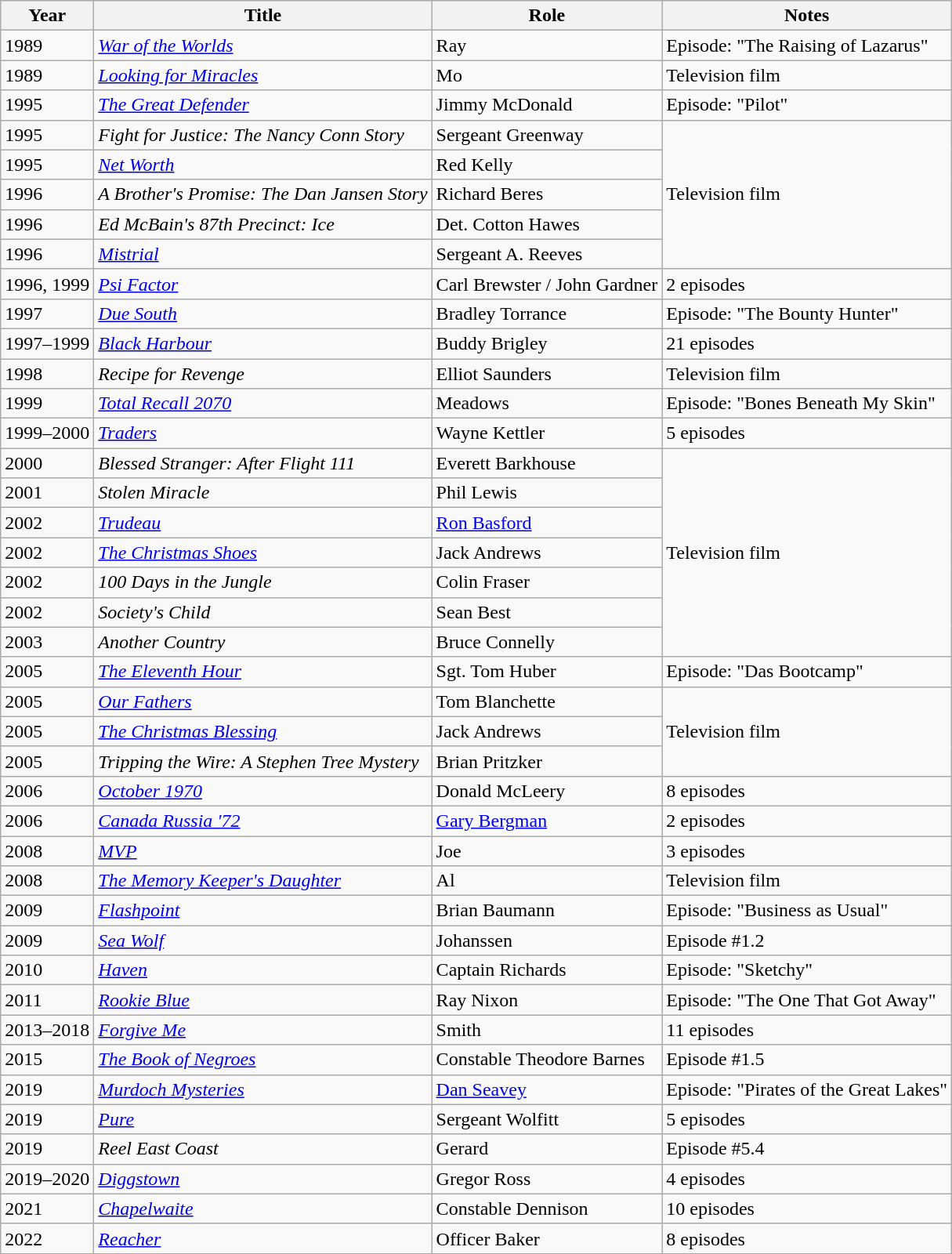<table class="wikitable sortable">
<tr>
<th>Year</th>
<th>Title</th>
<th>Role</th>
<th class="unsortable">Notes</th>
</tr>
<tr>
<td>1989</td>
<td><a href='#'><em>War of the Worlds</em></a></td>
<td>Ray</td>
<td>Episode: "The Raising of Lazarus"</td>
</tr>
<tr>
<td>1989</td>
<td><em><a href='#'>Looking for Miracles</a></em></td>
<td>Mo</td>
<td>Television film</td>
</tr>
<tr>
<td>1995</td>
<td data-sort-value="Great Defender, The"><a href='#'><em>The Great Defender</em></a></td>
<td>Jimmy McDonald</td>
<td>Episode: "Pilot"</td>
</tr>
<tr>
<td>1995</td>
<td><em>Fight for Justice: The Nancy Conn Story</em></td>
<td>Sergeant Greenway</td>
<td rowspan="5">Television film</td>
</tr>
<tr>
<td>1995</td>
<td><a href='#'><em>Net Worth</em></a></td>
<td>Red Kelly</td>
</tr>
<tr>
<td>1996</td>
<td data-sort-value="Brother's Promise: The Dan Jansen Story, A"><em>A Brother's Promise: The Dan Jansen Story</em></td>
<td>Richard Beres</td>
</tr>
<tr>
<td>1996</td>
<td><em>Ed McBain's 87th Precinct: Ice</em></td>
<td>Det. Cotton Hawes</td>
</tr>
<tr>
<td>1996</td>
<td><a href='#'><em>Mistrial</em></a></td>
<td>Sergeant A. Reeves</td>
</tr>
<tr>
<td>1996, 1999</td>
<td><em><a href='#'>Psi Factor</a></em></td>
<td>Carl Brewster / John Gardner</td>
<td>2 episodes</td>
</tr>
<tr>
<td>1997</td>
<td><em><a href='#'>Due South</a></em></td>
<td>Bradley Torrance</td>
<td>Episode: "The Bounty Hunter"</td>
</tr>
<tr>
<td>1997–1999</td>
<td><em><a href='#'>Black Harbour</a></em></td>
<td>Buddy Brigley</td>
<td>21 episodes</td>
</tr>
<tr>
<td>1998</td>
<td><em>Recipe for Revenge</em></td>
<td>Elliot Saunders</td>
<td>Television film</td>
</tr>
<tr>
<td>1999</td>
<td><em><a href='#'>Total Recall 2070</a></em></td>
<td>Meadows</td>
<td>Episode: "Bones Beneath My Skin"</td>
</tr>
<tr>
<td>1999–2000</td>
<td><a href='#'><em>Traders</em></a></td>
<td>Wayne Kettler</td>
<td>5 episodes</td>
</tr>
<tr>
<td>2000</td>
<td><em>Blessed Stranger: After Flight 111</em></td>
<td>Everett Barkhouse</td>
<td rowspan="7">Television film</td>
</tr>
<tr>
<td>2001</td>
<td><em>Stolen Miracle</em></td>
<td>Phil Lewis</td>
</tr>
<tr>
<td>2002</td>
<td><a href='#'><em>Trudeau</em></a></td>
<td><a href='#'>Ron Basford</a></td>
</tr>
<tr>
<td>2002</td>
<td data-sort-value="Christmas Shoes, The"><a href='#'><em>The Christmas Shoes</em></a></td>
<td>Jack Andrews</td>
</tr>
<tr>
<td>2002</td>
<td><em>100 Days in the Jungle</em></td>
<td>Colin Fraser</td>
</tr>
<tr>
<td>2002</td>
<td><em>Society's Child</em></td>
<td>Sean Best</td>
</tr>
<tr>
<td>2003</td>
<td><em>Another Country</em></td>
<td>Bruce Connelly</td>
</tr>
<tr>
<td>2005</td>
<td data-sort-value="Eleventh Hour, The"><a href='#'><em>The Eleventh Hour</em></a></td>
<td>Sgt. Tom Huber</td>
<td>Episode: "Das Bootcamp"</td>
</tr>
<tr>
<td>2005</td>
<td><a href='#'><em>Our Fathers</em></a></td>
<td>Tom Blanchette</td>
<td rowspan="3">Television film</td>
</tr>
<tr>
<td>2005</td>
<td data-sort-value="Christmas Blessing, The"><em><a href='#'>The Christmas Blessing</a></em></td>
<td>Jack Andrews</td>
</tr>
<tr>
<td>2005</td>
<td><em>Tripping the Wire: A Stephen Tree Mystery</em></td>
<td>Brian Pritzker</td>
</tr>
<tr>
<td>2006</td>
<td><a href='#'><em>October 1970</em></a></td>
<td>Donald McLeery</td>
<td>8 episodes</td>
</tr>
<tr>
<td>2006</td>
<td><em><a href='#'>Canada Russia '72</a></em></td>
<td><a href='#'>Gary Bergman</a></td>
<td>2 episodes</td>
</tr>
<tr>
<td>2008</td>
<td><a href='#'><em>MVP</em></a></td>
<td>Joe</td>
<td>3 episodes</td>
</tr>
<tr>
<td>2008</td>
<td data-sort-value="Memory Keeper's Daughter, The"><em><a href='#'>The Memory Keeper's Daughter</a></em></td>
<td>Al</td>
<td>Television film</td>
</tr>
<tr>
<td>2009</td>
<td><a href='#'><em>Flashpoint</em></a></td>
<td>Brian Baumann</td>
<td>Episode: "Business as Usual"</td>
</tr>
<tr>
<td>2009</td>
<td><a href='#'><em>Sea Wolf</em></a></td>
<td>Johanssen</td>
<td>Episode #1.2</td>
</tr>
<tr>
<td>2010</td>
<td><a href='#'><em>Haven</em></a></td>
<td>Captain Richards</td>
<td>Episode: "Sketchy"</td>
</tr>
<tr>
<td>2011</td>
<td><em><a href='#'>Rookie Blue</a></em></td>
<td>Ray Nixon</td>
<td>Episode: "The One That Got Away"</td>
</tr>
<tr>
<td>2013–2018</td>
<td><a href='#'><em>Forgive Me</em></a></td>
<td>Smith</td>
<td>11 episodes</td>
</tr>
<tr>
<td>2015</td>
<td data-sort-value="Book of Negroes, The"><a href='#'><em>The Book of Negroes</em></a></td>
<td>Constable Theodore Barnes</td>
<td>Episode #1.5</td>
</tr>
<tr>
<td>2019</td>
<td><em><a href='#'>Murdoch Mysteries</a></em></td>
<td><a href='#'>Dan Seavey</a></td>
<td>Episode: "Pirates of the Great Lakes"</td>
</tr>
<tr>
<td>2019</td>
<td><a href='#'><em>Pure</em></a></td>
<td>Sergeant Wolfitt</td>
<td>5 episodes</td>
</tr>
<tr>
<td>2019</td>
<td><em>Reel East Coast</em></td>
<td>Gerard</td>
<td>Episode #5.4</td>
</tr>
<tr>
<td>2019–2020</td>
<td><a href='#'><em>Diggstown</em></a></td>
<td>Gregor Ross</td>
<td>4 episodes</td>
</tr>
<tr>
<td>2021</td>
<td><em><a href='#'>Chapelwaite</a></em></td>
<td>Constable Dennison</td>
<td>10 episodes</td>
</tr>
<tr>
<td>2022</td>
<td><a href='#'><em>Reacher</em></a></td>
<td>Officer Baker</td>
<td>8 episodes</td>
</tr>
</table>
